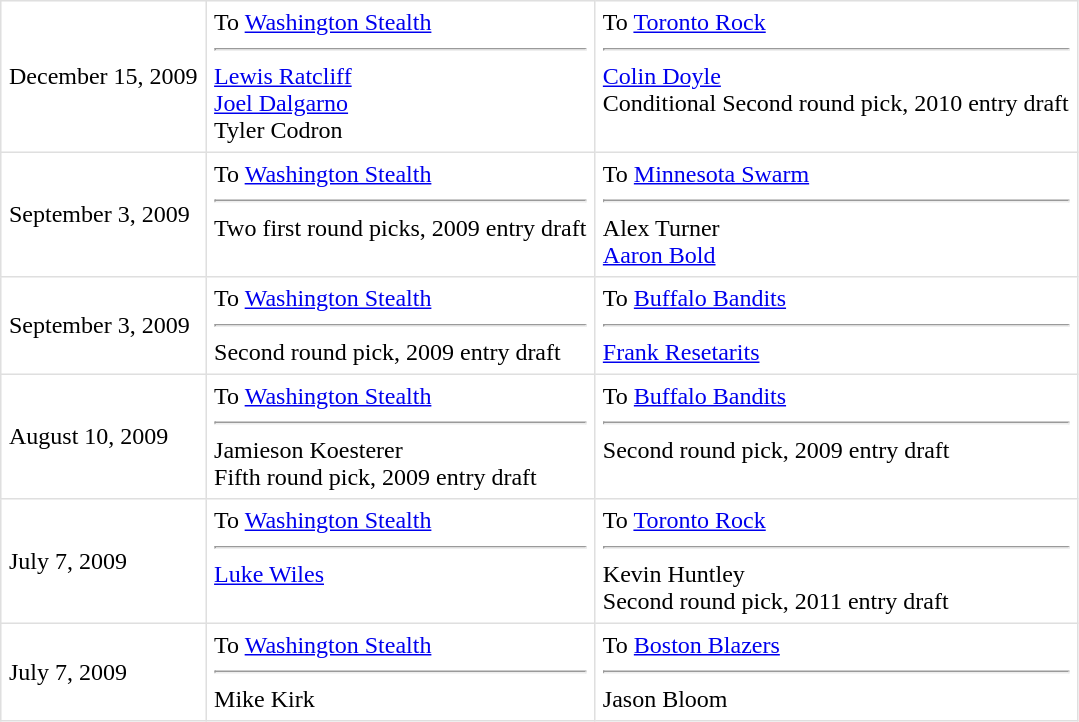<table border=1 style="border-collapse:collapse" bordercolor="#DFDFDF"  cellpadding="5">
<tr>
<td>December 15, 2009<br></td>
<td valign="top">To <a href='#'>Washington Stealth</a> <hr> <a href='#'>Lewis Ratcliff</a><br><a href='#'>Joel Dalgarno</a><br>Tyler Codron</td>
<td valign="top">To <a href='#'>Toronto Rock</a> <hr><a href='#'>Colin Doyle</a><br>Conditional Second round pick, 2010 entry draft</td>
</tr>
<tr>
<td>September 3, 2009</td>
<td valign="top">To <a href='#'>Washington Stealth</a> <hr>Two first round picks, 2009 entry draft</td>
<td valign="top">To <a href='#'>Minnesota Swarm</a><hr>Alex Turner<br><a href='#'>Aaron Bold</a></td>
</tr>
<tr>
<td>September 3, 2009</td>
<td valign="top">To <a href='#'>Washington Stealth</a><hr>Second round pick, 2009 entry draft</td>
<td valign="top">To <a href='#'>Buffalo Bandits</a><hr><a href='#'>Frank Resetarits</a></td>
</tr>
<tr>
<td>August 10, 2009</td>
<td valign="top">To <a href='#'>Washington Stealth</a><hr>Jamieson Koesterer<br>Fifth round pick, 2009 entry draft</td>
<td valign="top">To <a href='#'>Buffalo Bandits</a> <hr>Second round pick, 2009 entry draft</td>
</tr>
<tr>
<td>July 7, 2009</td>
<td valign="top">To <a href='#'>Washington Stealth</a> <hr><a href='#'>Luke Wiles</a></td>
<td valign="top">To <a href='#'>Toronto Rock</a><hr>Kevin Huntley<br>Second round pick, 2011 entry draft</td>
</tr>
<tr>
<td>July 7, 2009</td>
<td valign="top">To <a href='#'>Washington Stealth</a> <hr>Mike Kirk</td>
<td valign="top">To <a href='#'>Boston Blazers</a><hr>Jason Bloom</td>
</tr>
</table>
